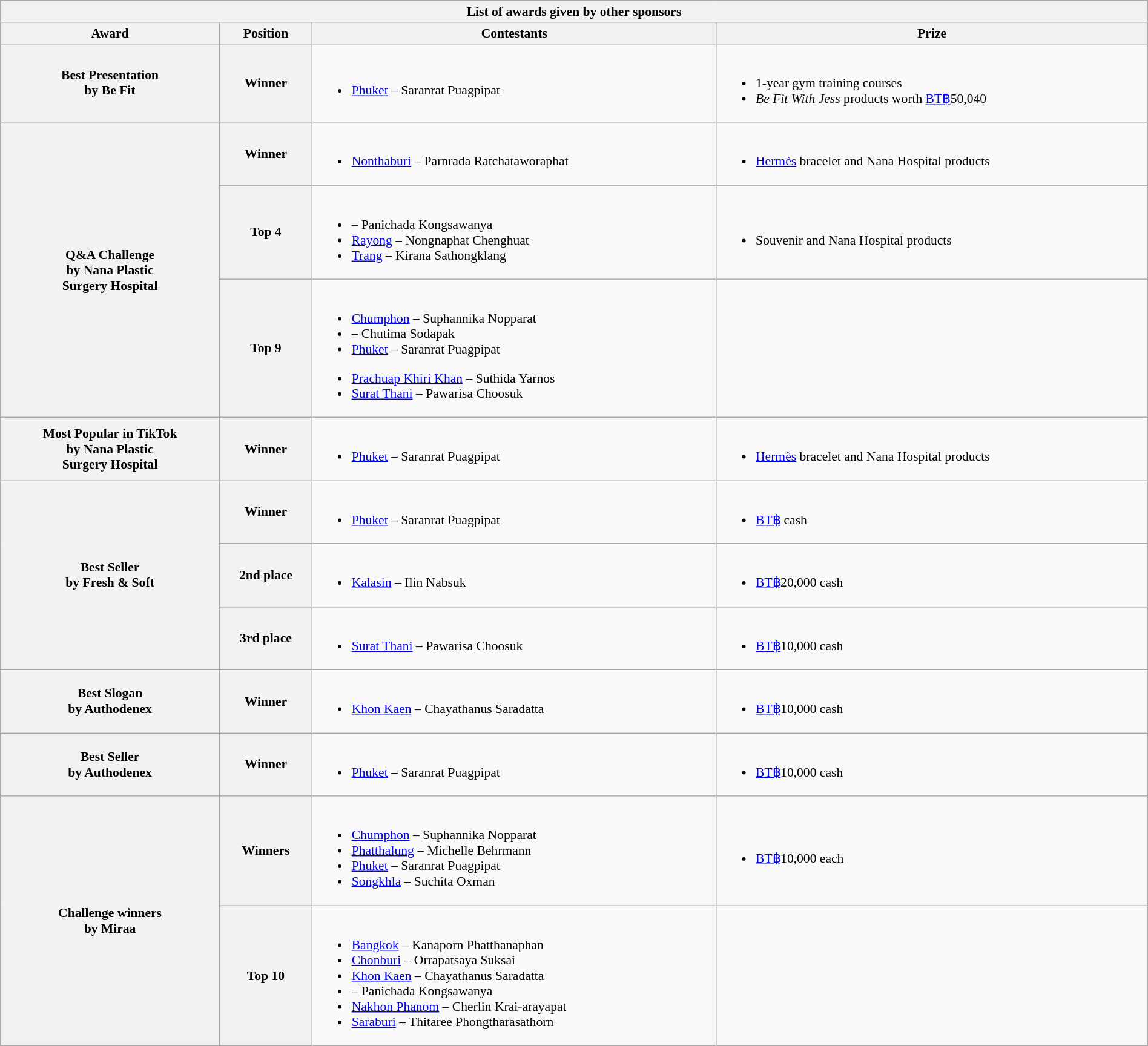<table role="presentation" class="wikitable mw-collapsible mw-collapsed" style="font-size: 90%; width: 100%">
<tr>
<th colspan=4>List of awards given by other sponsors</th>
</tr>
<tr>
<th>Award</th>
<th>Position</th>
<th>Contestants</th>
<th>Prize</th>
</tr>
<tr>
<th>Best Presentation<br>by Be Fit</th>
<th>Winner</th>
<td><br><ul><li><a href='#'>Phuket</a> – Saranrat Puagpipat</li></ul></td>
<td><br><ul><li>1-year gym training courses</li><li><em>Be Fit With Jess</em> products worth <a href='#'>BT฿</a>50,040</li></ul></td>
</tr>
<tr>
<th rowspan=3>Q&A Challenge<br>by Nana Plastic<br>Surgery Hospital</th>
<th>Winner</th>
<td><br><ul><li><a href='#'>Nonthaburi</a> – Parnrada Ratchataworaphat</li></ul></td>
<td><br><ul><li><a href='#'>Hermès</a> bracelet and Nana Hospital products</li></ul></td>
</tr>
<tr>
<th>Top 4</th>
<td><br><ul><li> – Panichada Kongsawanya</li><li><a href='#'>Rayong</a> – Nongnaphat Chenghuat</li><li><a href='#'>Trang</a> – Kirana Sathongklang</li></ul></td>
<td><br><ul><li>Souvenir and Nana Hospital products</li></ul></td>
</tr>
<tr>
<th>Top 9</th>
<td><br><ul><li><a href='#'>Chumphon</a> – Suphannika Nopparat</li><li> – Chutima Sodapak</li><li><a href='#'>Phuket</a> – Saranrat Puagpipat</li></ul><ul><li><a href='#'>Prachuap Khiri Khan</a> – Suthida Yarnos</li><li><a href='#'>Surat Thani</a> – Pawarisa Choosuk</li></ul></td>
<td></td>
</tr>
<tr>
<th>Most Popular in TikTok<br>by Nana Plastic<br>Surgery Hospital</th>
<th>Winner</th>
<td><br><ul><li><a href='#'>Phuket</a> – Saranrat Puagpipat</li></ul></td>
<td><br><ul><li><a href='#'>Hermès</a> bracelet and Nana Hospital products</li></ul></td>
</tr>
<tr>
<th rowspan=3>Best Seller<br>by Fresh & Soft</th>
<th>Winner</th>
<td><br><ul><li><a href='#'>Phuket</a> – Saranrat Puagpipat</li></ul></td>
<td><br><ul><li><a href='#'>BT฿</a> cash</li></ul></td>
</tr>
<tr>
<th>2nd place</th>
<td><br><ul><li><a href='#'>Kalasin</a> – Ilin Nabsuk</li></ul></td>
<td><br><ul><li><a href='#'>BT฿</a>20,000 cash</li></ul></td>
</tr>
<tr>
<th>3rd place</th>
<td><br><ul><li><a href='#'>Surat Thani</a> – Pawarisa Choosuk</li></ul></td>
<td><br><ul><li><a href='#'>BT฿</a>10,000 cash</li></ul></td>
</tr>
<tr>
<th>Best Slogan<br>by Authodenex</th>
<th>Winner</th>
<td><br><ul><li><a href='#'>Khon Kaen</a> – Chayathanus Saradatta</li></ul></td>
<td><br><ul><li><a href='#'>BT฿</a>10,000 cash</li></ul></td>
</tr>
<tr>
<th>Best Seller<br>by Authodenex</th>
<th>Winner</th>
<td><br><ul><li><a href='#'>Phuket</a> – Saranrat Puagpipat</li></ul></td>
<td><br><ul><li><a href='#'>BT฿</a>10,000 cash</li></ul></td>
</tr>
<tr>
<th rowspan=2>Challenge winners<br>by Miraa</th>
<th>Winners</th>
<td><br><ul><li><a href='#'>Chumphon</a> –	Suphannika Nopparat</li><li><a href='#'>Phatthalung</a> – Michelle Behrmann</li><li><a href='#'>Phuket</a> – Saranrat Puagpipat</li><li><a href='#'>Songkhla</a> –	Suchita Oxman</li></ul></td>
<td><br><ul><li><a href='#'>BT฿</a>10,000 each</li></ul></td>
</tr>
<tr>
<th>Top 10</th>
<td><br><ul><li><a href='#'>Bangkok</a> – Kanaporn Phatthanaphan</li><li><a href='#'>Chonburi</a> –	Orrapatsaya Suksai</li><li><a href='#'>Khon Kaen</a> – Chayathanus Saradatta</li><li> – Panichada Kongsawanya</li><li><a href='#'>Nakhon Phanom</a> – Cherlin Krai-arayapat</li><li><a href='#'>Saraburi</a> – Thitaree Phongtharasathorn</li></ul></td>
<td></td>
</tr>
</table>
